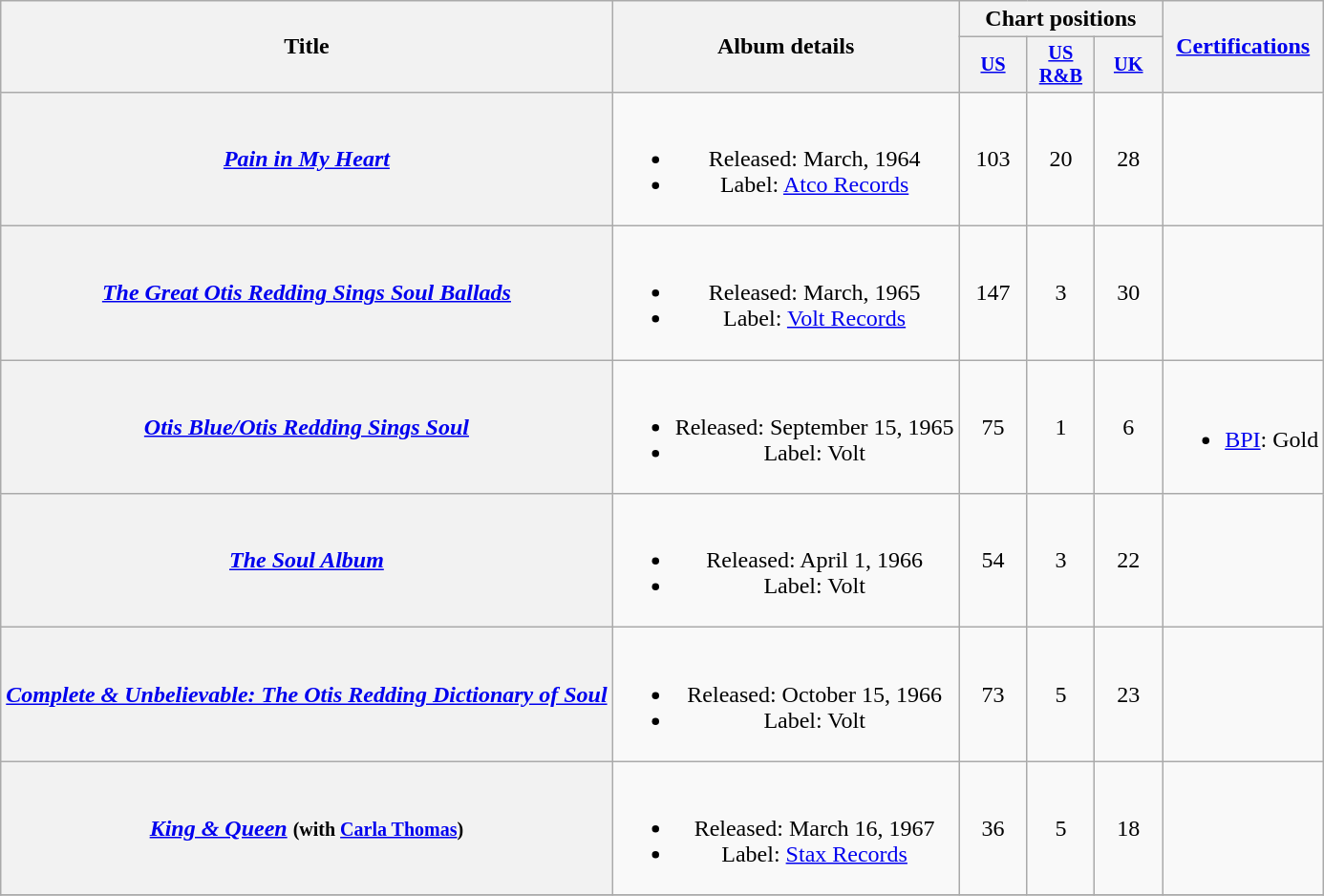<table class="wikitable plainrowheaders" style="text-align:center;">
<tr>
<th rowspan="2">Title</th>
<th rowspan="2">Album details</th>
<th colspan="3">Chart positions</th>
<th rowspan="2"><a href='#'>Certifications</a></th>
</tr>
<tr>
<th style="width:3em;font-size:85%"><a href='#'>US</a><br></th>
<th style="width:3em;font-size:85%"><a href='#'>US R&B</a><br></th>
<th style="width:3em;font-size:85%"><a href='#'>UK</a><br></th>
</tr>
<tr>
<th scope="row"><em><a href='#'>Pain in My Heart</a></em></th>
<td><br><ul><li>Released: March, 1964</li><li>Label: <a href='#'>Atco Records</a></li></ul></td>
<td>103</td>
<td>20</td>
<td>28</td>
<td></td>
</tr>
<tr>
<th scope="row"><em><a href='#'>The Great Otis Redding Sings Soul Ballads</a></em></th>
<td><br><ul><li>Released: March, 1965</li><li>Label: <a href='#'>Volt Records</a></li></ul></td>
<td>147</td>
<td>3</td>
<td>30</td>
<td></td>
</tr>
<tr>
<th scope="row"><em><a href='#'>Otis Blue/Otis Redding Sings Soul</a></em></th>
<td><br><ul><li>Released: September 15, 1965</li><li>Label: Volt</li></ul></td>
<td>75</td>
<td>1</td>
<td>6</td>
<td><br><ul><li><a href='#'>BPI</a>: Gold</li></ul></td>
</tr>
<tr>
<th scope="row"><em><a href='#'>The Soul Album</a></em></th>
<td><br><ul><li>Released: April 1, 1966</li><li>Label: Volt</li></ul></td>
<td>54</td>
<td>3</td>
<td>22</td>
<td></td>
</tr>
<tr>
<th scope="row"><em><a href='#'>Complete & Unbelievable: The Otis Redding Dictionary of Soul</a></em></th>
<td><br><ul><li>Released: October 15, 1966</li><li>Label: Volt</li></ul></td>
<td>73</td>
<td>5</td>
<td>23</td>
<td></td>
</tr>
<tr>
<th scope="row"><em><a href='#'>King & Queen</a></em> <small>(with <a href='#'>Carla Thomas</a>)</small></th>
<td><br><ul><li>Released: March 16, 1967</li><li>Label: <a href='#'>Stax Records</a></li></ul></td>
<td>36</td>
<td>5</td>
<td>18</td>
<td></td>
</tr>
<tr>
</tr>
</table>
